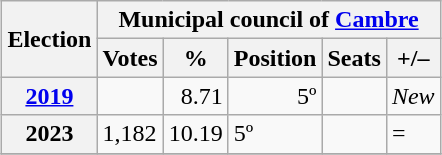<table class=wikitable style="margin:1em auto;">
<tr>
<th rowspan=2>Election</th>
<th colspan=5>Municipal council of <a href='#'>Cambre</a></th>
</tr>
<tr>
<th>Votes</th>
<th>%</th>
<th>Position</th>
<th>Seats</th>
<th>+/–</th>
</tr>
<tr>
<th><a href='#'>2019</a></th>
<td align="right"></td>
<td align="right">8.71</td>
<td align="right">5º</td>
<td></td>
<td><em>New</em></td>
</tr>
<tr>
<th>2023</th>
<td>1,182</td>
<td>10.19</td>
<td>5º</td>
<td></td>
<td>=</td>
</tr>
<tr>
</tr>
</table>
